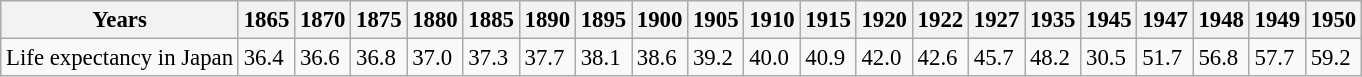<table class="wikitable" style="font-size:95%">
<tr>
<th>Years</th>
<th>1865</th>
<th>1870</th>
<th>1875</th>
<th>1880</th>
<th>1885</th>
<th>1890</th>
<th>1895</th>
<th>1900</th>
<th>1905</th>
<th>1910</th>
<th>1915</th>
<th>1920</th>
<th>1922</th>
<th>1927</th>
<th>1935</th>
<th>1945</th>
<th>1947</th>
<th>1948</th>
<th>1949</th>
<th>1950</th>
</tr>
<tr>
<td>Life expectancy in Japan</td>
<td>36.4</td>
<td>36.6</td>
<td>36.8</td>
<td>37.0</td>
<td>37.3</td>
<td>37.7</td>
<td>38.1</td>
<td>38.6</td>
<td>39.2</td>
<td>40.0</td>
<td>40.9</td>
<td>42.0</td>
<td>42.6</td>
<td>45.7</td>
<td>48.2</td>
<td>30.5</td>
<td>51.7</td>
<td>56.8</td>
<td>57.7</td>
<td>59.2</td>
</tr>
</table>
